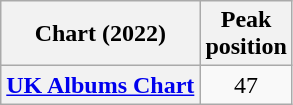<table class="wikitable plainrowheaders">
<tr>
<th>Chart (2022)</th>
<th>Peak<br>position</th>
</tr>
<tr>
<th scope="row"><a href='#'>UK Albums Chart</a></th>
<td align="center">47</td>
</tr>
</table>
